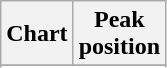<table class="wikitable sortable plainrowheaders" style="text-align:center;" border="1">
<tr>
<th scope="col">Chart</th>
<th scope="col">Peak<br>position</th>
</tr>
<tr>
</tr>
<tr>
</tr>
</table>
